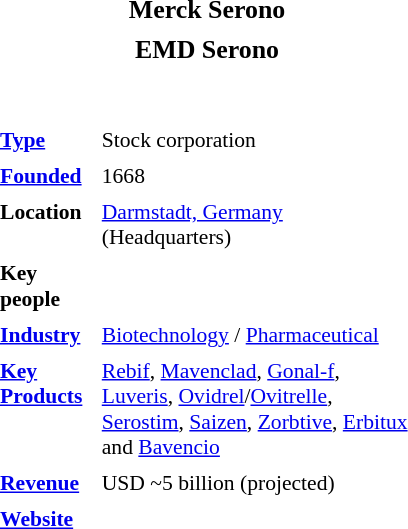<table class="toccolours" style="float: right; margin: 0 0 1em 1em; width: 20em; font-size: 90%; clear:right;" cellspacing="5">
<tr>
<th colspan="2" style="text-align: center; font-size: larger;"><strong>Merck Serono</strong></th>
</tr>
<tr>
<th colspan="2" style="text-align: center; font-size: larger;"><strong>EMD Serono</strong></th>
</tr>
<tr>
<td colspan="2" style="padding: 1em 0; text-align: center;"></td>
</tr>
<tr style="vertical-align: top; text-align: left;">
<td><strong><a href='#'>Type</a></strong></td>
<td>Stock corporation</td>
</tr>
<tr style="vertical-align: top; text-align: left;">
<td><strong><a href='#'>Founded</a></strong></td>
<td>1668</td>
</tr>
<tr style="vertical-align: top; text-align: left;">
<td><strong>Location</strong></td>
<td><a href='#'>Darmstadt, Germany</a> (Headquarters)</td>
</tr>
<tr style="vertical-align: top; text-align: left;">
<td><strong>Key people</strong></td>
</tr>
<tr style="vertical-align: top; text-align: left;">
<td><strong><a href='#'>Industry</a></strong></td>
<td><a href='#'>Biotechnology</a> / <a href='#'>Pharmaceutical</a></td>
</tr>
<tr style="vertical-align: top; text-align: left;">
<td><strong><a href='#'>Key Products</a></strong></td>
<td><a href='#'>Rebif</a>, <a href='#'>Mavenclad</a>, <a href='#'>Gonal-f</a>, <a href='#'>Luveris</a>, <a href='#'>Ovidrel</a>/<a href='#'>Ovitrelle</a>, <a href='#'>Serostim</a>, <a href='#'>Saizen</a>, <a href='#'>Zorbtive</a>, <a href='#'>Erbitux</a> and <a href='#'>Bavencio</a></td>
</tr>
<tr style="vertical-align: top; text-align: left;">
<td><strong><a href='#'>Revenue</a></strong></td>
<td>USD ~5 billion (projected)</td>
</tr>
<tr style="vertical-align: top; text-align: left;">
<td><strong><a href='#'>Website</a></strong></td>
<td><br></td>
</tr>
</table>
